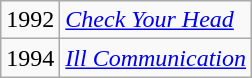<table class="wikitable">
<tr>
<td>1992</td>
<td><em><a href='#'>Check Your Head</a></em></td>
</tr>
<tr>
<td>1994</td>
<td><em><a href='#'>Ill Communication</a></em></td>
</tr>
</table>
